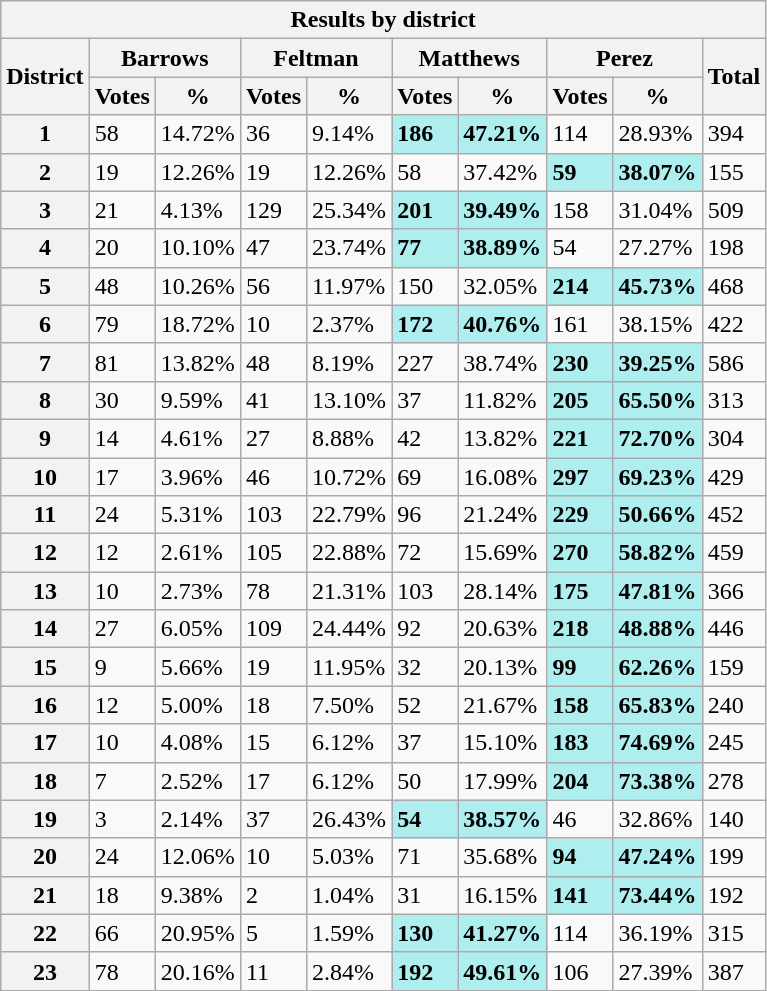<table class="wikitable sortable">
<tr>
<th colspan=10 textalign=center>Results by district</th>
</tr>
<tr>
<th rowspan=2>District</th>
<th colspan=2>Barrows</th>
<th colspan=2>Feltman</th>
<th colspan=2>Matthews</th>
<th colspan=2>Perez</th>
<th rowspan=2>Total</th>
</tr>
<tr>
<th>Votes</th>
<th>%</th>
<th>Votes</th>
<th>%</th>
<th>Votes</th>
<th>%</th>
<th>Votes</th>
<th>%</th>
</tr>
<tr>
<th>1</th>
<td>58</td>
<td>14.72%</td>
<td>36</td>
<td>9.14%</td>
<td style="background:#afeeee"><strong>186</strong></td>
<td style="background:#afeeee"><strong>47.21%</strong></td>
<td>114</td>
<td>28.93%</td>
<td>394</td>
</tr>
<tr>
<th>2</th>
<td>19</td>
<td>12.26%</td>
<td>19</td>
<td>12.26%</td>
<td>58</td>
<td>37.42%</td>
<td style="background:#afeeee"><strong>59</strong></td>
<td style="background:#afeeee"><strong>38.07%</strong></td>
<td>155</td>
</tr>
<tr>
<th>3</th>
<td>21</td>
<td>4.13%</td>
<td>129</td>
<td>25.34%</td>
<td style="background:#afeeee"><strong>201</strong></td>
<td style="background:#afeeee"><strong>39.49%</strong></td>
<td>158</td>
<td>31.04%</td>
<td>509</td>
</tr>
<tr>
<th>4</th>
<td>20</td>
<td>10.10%</td>
<td>47</td>
<td>23.74%</td>
<td style="background:#afeeee"><strong>77</strong></td>
<td style="background:#afeeee"><strong>38.89%</strong></td>
<td>54</td>
<td>27.27%</td>
<td>198</td>
</tr>
<tr>
<th>5</th>
<td>48</td>
<td>10.26%</td>
<td>56</td>
<td>11.97%</td>
<td>150</td>
<td>32.05%</td>
<td style="background:#afeeee"><strong>214</strong></td>
<td style="background:#afeeee"><strong>45.73%</strong></td>
<td>468</td>
</tr>
<tr>
<th>6</th>
<td>79</td>
<td>18.72%</td>
<td>10</td>
<td>2.37%</td>
<td style="background:#afeeee"><strong>172</strong></td>
<td style="background:#afeeee"><strong>40.76%</strong></td>
<td>161</td>
<td>38.15%</td>
<td>422</td>
</tr>
<tr>
<th>7</th>
<td>81</td>
<td>13.82%</td>
<td>48</td>
<td>8.19%</td>
<td>227</td>
<td>38.74%</td>
<td style="background:#afeeee"><strong>230</strong></td>
<td style="background:#afeeee"><strong>39.25%</strong></td>
<td>586</td>
</tr>
<tr>
<th>8</th>
<td>30</td>
<td>9.59%</td>
<td>41</td>
<td>13.10%</td>
<td>37</td>
<td>11.82%</td>
<td style="background:#afeeee"><strong>205</strong></td>
<td style="background:#afeeee"><strong>65.50%</strong></td>
<td>313</td>
</tr>
<tr>
<th>9</th>
<td>14</td>
<td>4.61%</td>
<td>27</td>
<td>8.88%</td>
<td>42</td>
<td>13.82%</td>
<td style="background:#afeeee"><strong>221</strong></td>
<td style="background:#afeeee"><strong>72.70%</strong></td>
<td>304</td>
</tr>
<tr>
<th>10</th>
<td>17</td>
<td>3.96%</td>
<td>46</td>
<td>10.72%</td>
<td>69</td>
<td>16.08%</td>
<td style="background:#afeeee"><strong>297</strong></td>
<td style="background:#afeeee"><strong>69.23%</strong></td>
<td>429</td>
</tr>
<tr>
<th>11</th>
<td>24</td>
<td>5.31%</td>
<td>103</td>
<td>22.79%</td>
<td>96</td>
<td>21.24%</td>
<td style="background:#afeeee"><strong>229</strong></td>
<td style="background:#afeeee"><strong>50.66%</strong></td>
<td>452</td>
</tr>
<tr>
<th>12</th>
<td>12</td>
<td>2.61%</td>
<td>105</td>
<td>22.88%</td>
<td>72</td>
<td>15.69%</td>
<td style="background:#afeeee"><strong>270</strong></td>
<td style="background:#afeeee"><strong>58.82%</strong></td>
<td>459</td>
</tr>
<tr>
<th>13</th>
<td>10</td>
<td>2.73%</td>
<td>78</td>
<td>21.31%</td>
<td>103</td>
<td>28.14%</td>
<td style="background:#afeeee"><strong>175</strong></td>
<td style="background:#afeeee"><strong>47.81%</strong></td>
<td>366</td>
</tr>
<tr>
<th>14</th>
<td>27</td>
<td>6.05%</td>
<td>109</td>
<td>24.44%</td>
<td>92</td>
<td>20.63%</td>
<td style="background:#afeeee"><strong>218</strong></td>
<td style="background:#afeeee"><strong>48.88%</strong></td>
<td>446</td>
</tr>
<tr>
<th>15</th>
<td>9</td>
<td>5.66%</td>
<td>19</td>
<td>11.95%</td>
<td>32</td>
<td>20.13%</td>
<td style="background:#afeeee"><strong>99</strong></td>
<td style="background:#afeeee"><strong>62.26%</strong></td>
<td>159</td>
</tr>
<tr>
<th>16</th>
<td>12</td>
<td>5.00%</td>
<td>18</td>
<td>7.50%</td>
<td>52</td>
<td>21.67%</td>
<td style="background:#afeeee"><strong>158</strong></td>
<td style="background:#afeeee"><strong>65.83%</strong></td>
<td>240</td>
</tr>
<tr>
<th>17</th>
<td>10</td>
<td>4.08%</td>
<td>15</td>
<td>6.12%</td>
<td>37</td>
<td>15.10%</td>
<td style="background:#afeeee"><strong>183</strong></td>
<td style="background:#afeeee"><strong>74.69%</strong></td>
<td>245</td>
</tr>
<tr>
<th>18</th>
<td>7</td>
<td>2.52%</td>
<td>17</td>
<td>6.12%</td>
<td>50</td>
<td>17.99%</td>
<td style="background:#afeeee"><strong>204</strong></td>
<td style="background:#afeeee"><strong>73.38%</strong></td>
<td>278</td>
</tr>
<tr>
<th>19</th>
<td>3</td>
<td>2.14%</td>
<td>37</td>
<td>26.43%</td>
<td style="background:#afeeee"><strong>54</strong></td>
<td style="background:#afeeee"><strong>38.57%</strong></td>
<td>46</td>
<td>32.86%</td>
<td>140</td>
</tr>
<tr>
<th>20</th>
<td>24</td>
<td>12.06%</td>
<td>10</td>
<td>5.03%</td>
<td>71</td>
<td>35.68%</td>
<td style="background:#afeeee"><strong>94</strong></td>
<td style="background:#afeeee"><strong>47.24%</strong></td>
<td>199</td>
</tr>
<tr>
<th>21</th>
<td>18</td>
<td>9.38%</td>
<td>2</td>
<td>1.04%</td>
<td>31</td>
<td>16.15%</td>
<td style="background:#afeeee"><strong>141</strong></td>
<td style="background:#afeeee"><strong>73.44%</strong></td>
<td>192</td>
</tr>
<tr>
<th>22</th>
<td>66</td>
<td>20.95%</td>
<td>5</td>
<td>1.59%</td>
<td style="background:#afeeee"><strong>130</strong></td>
<td style="background:#afeeee"><strong>41.27%</strong></td>
<td>114</td>
<td>36.19%</td>
<td>315</td>
</tr>
<tr>
<th>23</th>
<td>78</td>
<td>20.16%</td>
<td>11</td>
<td>2.84%</td>
<td style="background:#afeeee"><strong>192</strong></td>
<td style="background:#afeeee"><strong>49.61%</strong></td>
<td>106</td>
<td>27.39%</td>
<td>387</td>
</tr>
</table>
